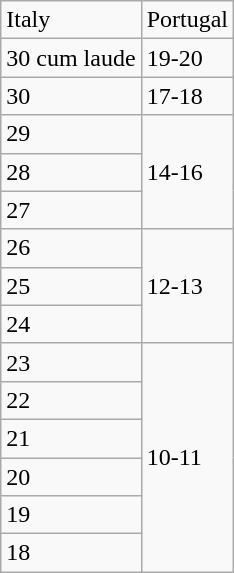<table class="wikitable">
<tr>
<td>Italy</td>
<td>Portugal</td>
</tr>
<tr>
<td>30 cum laude</td>
<td>19-20</td>
</tr>
<tr>
<td>30</td>
<td>17-18</td>
</tr>
<tr>
<td>29</td>
<td rowspan="3">14-16</td>
</tr>
<tr>
<td>28</td>
</tr>
<tr>
<td>27</td>
</tr>
<tr>
<td>26</td>
<td rowspan="3">12-13</td>
</tr>
<tr>
<td>25</td>
</tr>
<tr>
<td>24</td>
</tr>
<tr>
<td>23</td>
<td rowspan="6">10-11</td>
</tr>
<tr>
<td>22</td>
</tr>
<tr>
<td>21</td>
</tr>
<tr>
<td>20</td>
</tr>
<tr>
<td>19</td>
</tr>
<tr>
<td>18</td>
</tr>
</table>
